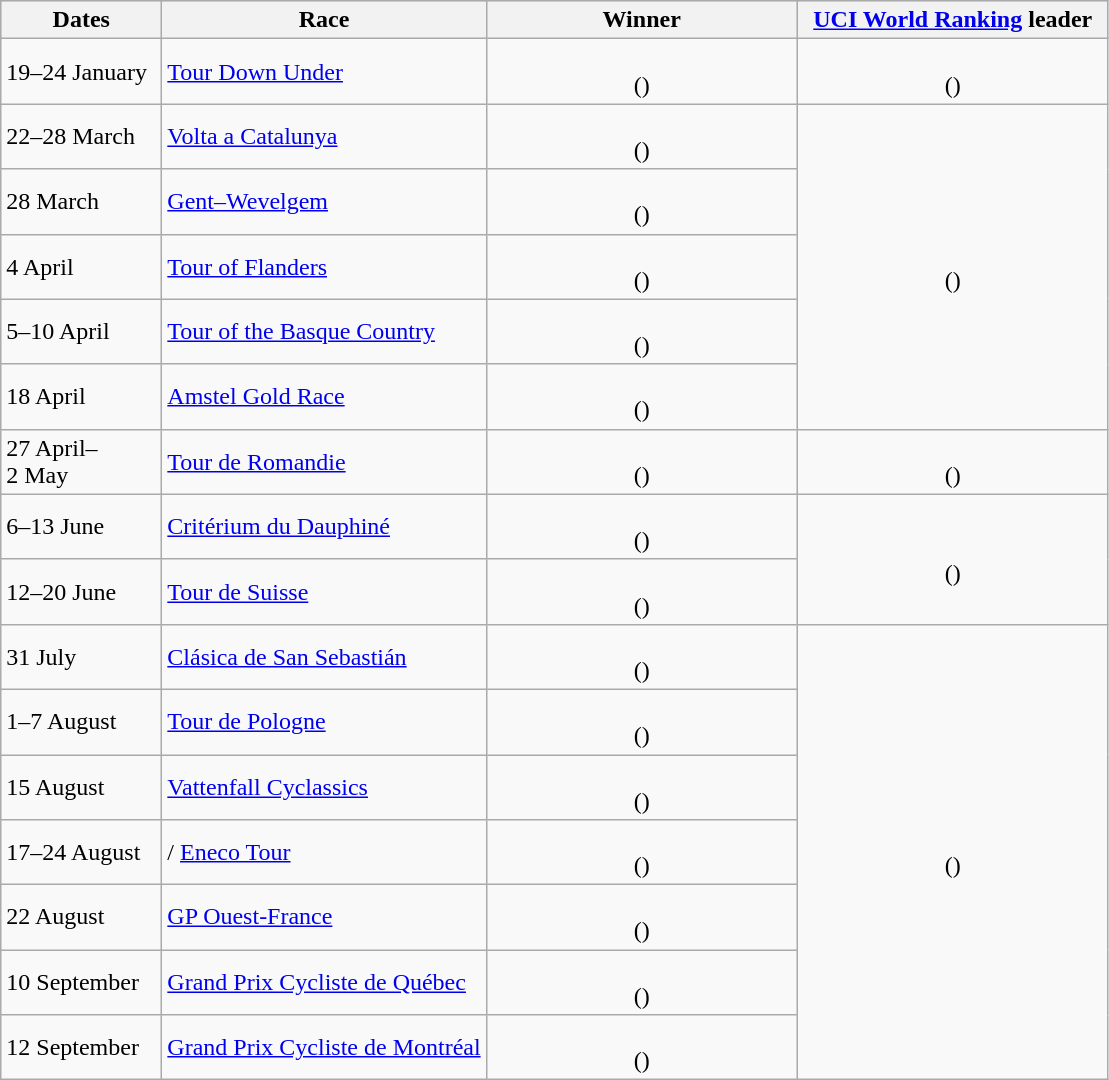<table class="wikitable">
<tr style="background:#ccccff;">
<th width=100px>Dates</th>
<th>Race</th>
<th width=200px>Winner</th>
<th width=200px><a href='#'>UCI World Ranking</a> leader</th>
</tr>
<tr>
<td>19–24 January</td>
<td> <a href='#'>Tour Down Under</a></td>
<td align=center><br>()</td>
<td align=center><br>()</td>
</tr>
<tr>
<td>22–28 March</td>
<td> <a href='#'>Volta a Catalunya</a></td>
<td align=center><br>()</td>
<td rowspan=5 align=center><br>()</td>
</tr>
<tr>
<td>28 March</td>
<td> <a href='#'>Gent–Wevelgem</a></td>
<td align=center><br>()</td>
</tr>
<tr>
<td>4 April</td>
<td> <a href='#'>Tour of Flanders</a></td>
<td align=center><br>()</td>
</tr>
<tr>
<td>5–10 April</td>
<td> <a href='#'>Tour of the Basque Country</a></td>
<td align=center><br>()</td>
</tr>
<tr>
<td>18 April</td>
<td> <a href='#'>Amstel Gold Race</a></td>
<td align=center><br>()</td>
</tr>
<tr>
<td>27 April–2 May</td>
<td> <a href='#'>Tour de Romandie</a></td>
<td align=center><br>()</td>
<td align=center><br>()</td>
</tr>
<tr>
<td>6–13 June</td>
<td> <a href='#'>Critérium du Dauphiné</a></td>
<td align=center><br>()</td>
<td align=center rowspan=2><br>()</td>
</tr>
<tr>
<td>12–20 June</td>
<td> <a href='#'>Tour de Suisse</a></td>
<td align=center><br>()</td>
</tr>
<tr>
<td>31 July</td>
<td> <a href='#'>Clásica de San Sebastián</a></td>
<td align=center><br>()</td>
<td align=center rowspan="7"><br>()</td>
</tr>
<tr>
<td>1–7 August</td>
<td> <a href='#'>Tour de Pologne</a></td>
<td align=center><br>()</td>
</tr>
<tr>
<td>15 August</td>
<td> <a href='#'>Vattenfall Cyclassics</a></td>
<td align=center><br>()</td>
</tr>
<tr>
<td>17–24 August</td>
<td> /  <a href='#'>Eneco Tour</a></td>
<td align=center><br>()</td>
</tr>
<tr>
<td>22 August</td>
<td> <a href='#'>GP Ouest-France</a></td>
<td align=center><br>()</td>
</tr>
<tr>
<td>10 September</td>
<td> <a href='#'>Grand Prix Cycliste de Québec</a></td>
<td align=center><br>()</td>
</tr>
<tr>
<td>12 September</td>
<td> <a href='#'>Grand Prix Cycliste de Montréal</a></td>
<td align=center><br>()</td>
</tr>
</table>
